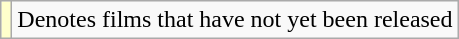<table class="wikitable">
<tr>
<td style="background:#FFFFCC;"></td>
<td>Denotes films that have not yet been released</td>
</tr>
</table>
